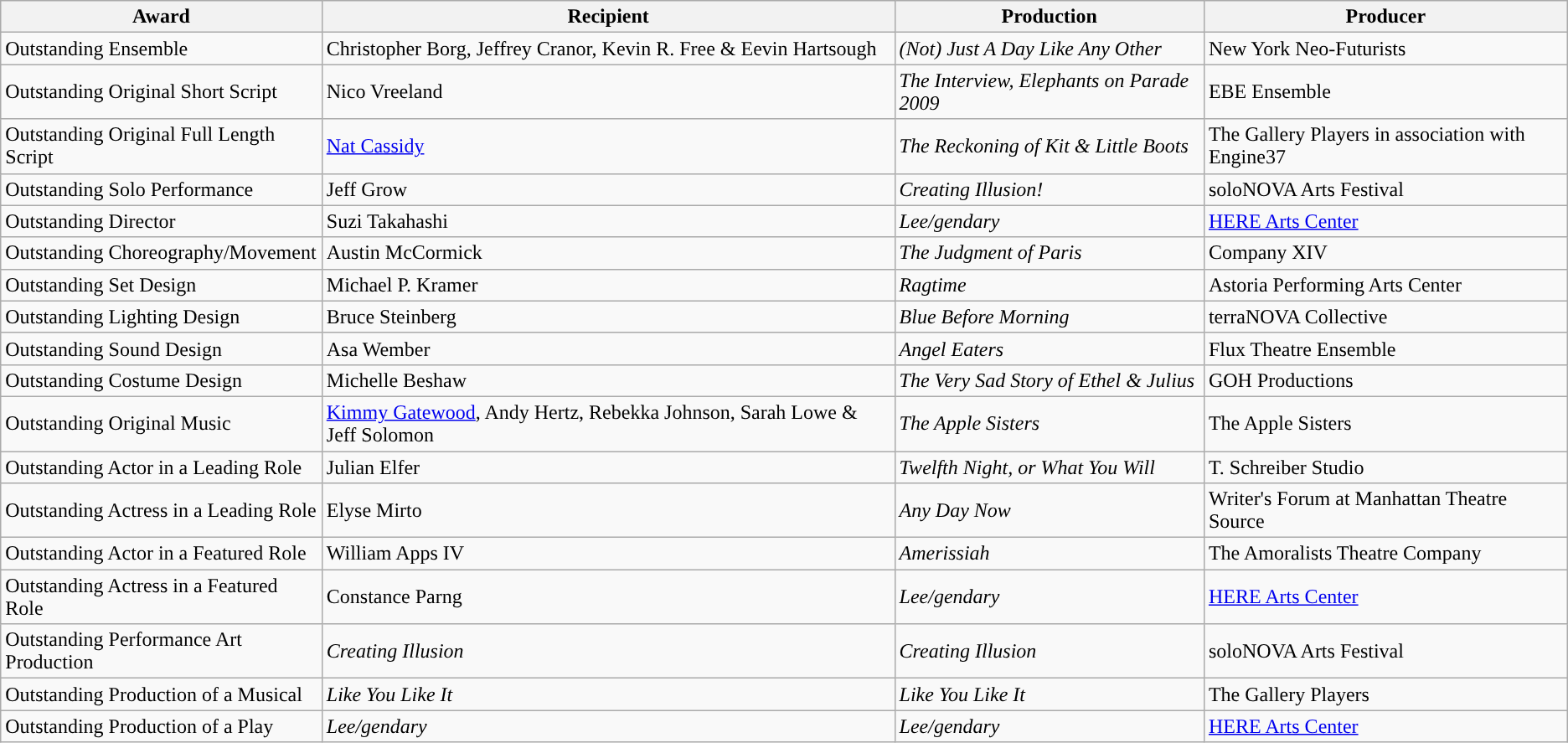<table class="wikitable">
<tr>
<th>Award </th>
<th>Recipient</th>
<th>Production</th>
<th>Producer</th>
</tr>
<tr>
<td>Outstanding Ensemble</td>
<td>Christopher Borg, Jeffrey Cranor, Kevin R. Free & Eevin Hartsough</td>
<td><em>(Not) Just A Day Like Any Other</em></td>
<td>New York Neo-Futurists</td>
</tr>
<tr>
<td>Outstanding Original Short Script</td>
<td>Nico Vreeland</td>
<td><em>The Interview, Elephants on Parade 2009</em></td>
<td>EBE Ensemble</td>
</tr>
<tr>
<td>Outstanding Original Full Length Script</td>
<td><a href='#'>Nat Cassidy</a></td>
<td><em>The Reckoning of Kit & Little Boots</em></td>
<td>The Gallery Players in association with Engine37</td>
</tr>
<tr>
<td>Outstanding Solo Performance</td>
<td>Jeff Grow</td>
<td><em>Creating Illusion!</em></td>
<td>soloNOVA Arts Festival</td>
</tr>
<tr>
<td>Outstanding Director</td>
<td>Suzi Takahashi</td>
<td><em>Lee/gendary</em></td>
<td><a href='#'>HERE Arts Center</a></td>
</tr>
<tr>
<td>Outstanding Choreography/Movement</td>
<td>Austin McCormick</td>
<td><em>The Judgment of Paris</em></td>
<td>Company XIV</td>
</tr>
<tr>
<td>Outstanding Set Design</td>
<td>Michael P. Kramer</td>
<td><em>Ragtime</em></td>
<td>Astoria Performing Arts Center</td>
</tr>
<tr>
<td>Outstanding Lighting Design</td>
<td>Bruce Steinberg</td>
<td><em>Blue Before Morning</em></td>
<td>terraNOVA Collective</td>
</tr>
<tr>
<td>Outstanding Sound Design</td>
<td>Asa Wember</td>
<td><em>Angel Eaters</em></td>
<td>Flux Theatre Ensemble</td>
</tr>
<tr>
<td>Outstanding Costume Design</td>
<td>Michelle Beshaw</td>
<td><em>The Very Sad Story of Ethel & Julius</em></td>
<td>GOH Productions</td>
</tr>
<tr>
<td>Outstanding Original Music</td>
<td><a href='#'>Kimmy Gatewood</a>, Andy Hertz, Rebekka Johnson, Sarah Lowe & Jeff Solomon</td>
<td><em>The Apple Sisters</em></td>
<td>The Apple Sisters</td>
</tr>
<tr>
<td>Outstanding Actor in a Leading Role</td>
<td>Julian Elfer</td>
<td><em>Twelfth Night, or What You Will</em></td>
<td>T. Schreiber Studio</td>
</tr>
<tr>
<td>Outstanding Actress in a Leading Role</td>
<td>Elyse Mirto</td>
<td><em>Any Day Now</em></td>
<td>Writer's Forum at Manhattan Theatre Source</td>
</tr>
<tr>
<td>Outstanding Actor in a Featured Role</td>
<td>William Apps IV</td>
<td><em>Amerissiah</em></td>
<td>The Amoralists Theatre Company</td>
</tr>
<tr>
<td>Outstanding Actress in a Featured Role</td>
<td>Constance Parng</td>
<td><em>Lee/gendary</em></td>
<td><a href='#'>HERE Arts Center</a></td>
</tr>
<tr>
<td>Outstanding Performance Art Production</td>
<td><em>Creating Illusion</em></td>
<td><em>Creating Illusion</em></td>
<td>soloNOVA Arts Festival</td>
</tr>
<tr>
<td>Outstanding Production of a Musical</td>
<td><em>Like You Like It</em></td>
<td><em>Like You Like It</em></td>
<td>The Gallery Players</td>
</tr>
<tr>
<td>Outstanding Production of a Play</td>
<td><em>Lee/gendary</em></td>
<td><em>Lee/gendary</em></td>
<td><a href='#'>HERE Arts Center</a></td>
</tr>
</table>
